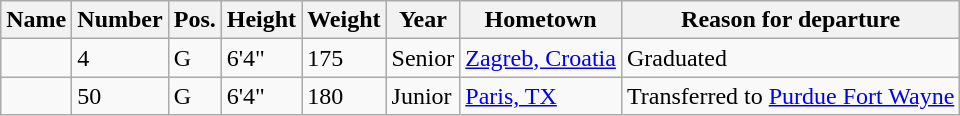<table class="wikitable sortable" border="1">
<tr>
<th>Name</th>
<th>Number</th>
<th>Pos.</th>
<th>Height</th>
<th>Weight</th>
<th>Year</th>
<th>Hometown</th>
<th class="unsortable">Reason for departure</th>
</tr>
<tr>
<td></td>
<td>4</td>
<td>G</td>
<td>6'4"</td>
<td>175</td>
<td>Senior</td>
<td><a href='#'>Zagreb, Croatia</a></td>
<td>Graduated</td>
</tr>
<tr>
<td></td>
<td>50</td>
<td>G</td>
<td>6'4"</td>
<td>180</td>
<td>Junior</td>
<td><a href='#'>Paris, TX</a></td>
<td>Transferred to <a href='#'>Purdue Fort Wayne</a></td>
</tr>
</table>
